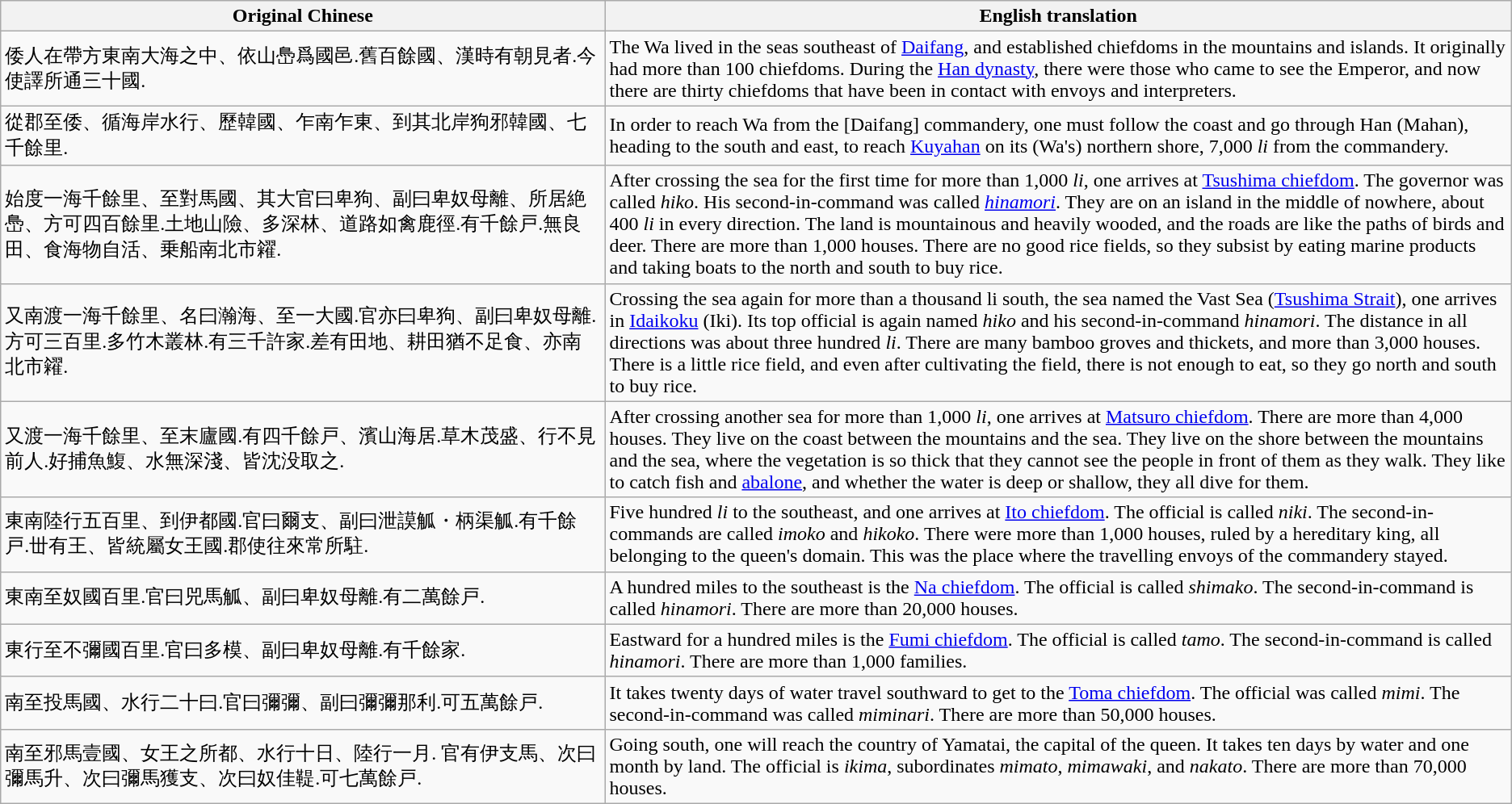<table class="wikitable">
<tr>
<th style="width:40%">Original Chinese</th>
<th style="width:60%">English translation</th>
</tr>
<tr>
<td>倭人在帶方東南大海之中、依山㠀爲國邑.舊百餘國、漢時有朝見者.今使譯所通三十國.</td>
<td>The Wa lived in the seas southeast of <a href='#'>Daifang</a>, and established chiefdoms in the mountains and islands. It originally had more than 100 chiefdoms. During the <a href='#'>Han dynasty</a>, there were those who came to see the Emperor, and now there are thirty chiefdoms that have been in contact with envoys and interpreters.</td>
</tr>
<tr>
<td>從郡至倭、循海岸水行、歷韓國、乍南乍東、到其北岸狗邪韓國、七千餘里.</td>
<td>In order to reach Wa from the [Daifang] commandery, one must follow the coast and go through Han (Mahan), heading to the south and east, to reach <a href='#'>Kuyahan</a> on its (Wa's) northern shore, 7,000 <em>li</em> from the commandery.</td>
</tr>
<tr>
<td>始度一海千餘里、至對馬國、其大官曰卑狗、副曰卑奴母離、所居絶㠀、方可四百餘里.土地山險、多深林、道路如禽鹿徑.有千餘戸.無良田、食海物自活、乗船南北市糴.</td>
<td>After crossing the sea for the first time for more than 1,000 <em>li</em>, one arrives at <a href='#'>Tsushima chiefdom</a>. The governor was called <em>hiko</em>. His second-in-command was called <a href='#'><em>hinamori</em></a>. They are on an island in the middle of nowhere, about 400 <em>li</em> in every direction. The land is mountainous and heavily wooded, and the roads are like the paths of birds and deer. There are more than 1,000 houses. There are no good rice fields, so they subsist by eating marine products and taking boats to the north and south to buy rice.</td>
</tr>
<tr>
<td>又南渡一海千餘里、名曰瀚海、至一大國.官亦曰卑狗、副曰卑奴母離.方可三百里.多竹木叢林.有三千許家.差有田地、耕田猶不足食、亦南北市糴.</td>
<td>Crossing the sea again for more than a thousand li south, the sea named the Vast Sea (<a href='#'>Tsushima Strait</a>), one arrives in <a href='#'>Idaikoku</a> (Iki). Its top official is again named <em>hiko</em> and his second-in-command <em>hinamori</em>. The distance in all directions was about three hundred <em>li</em>. There are many bamboo groves and thickets, and more than 3,000 houses. There is a little rice field, and even after cultivating the field, there is not enough to eat, so they go north and south to buy rice.</td>
</tr>
<tr>
<td>又渡一海千餘里、至末廬國.有四千餘戸、濱山海居.草木茂盛、行不見前人.好捕魚鰒、水無深淺、皆沈没取之.</td>
<td>After crossing another sea for more than 1,000 <em>li</em>, one arrives at <a href='#'>Matsuro chiefdom</a>. There are more than 4,000 houses. They live on the coast between the mountains and the sea. They live on the shore between the mountains and the sea, where the vegetation is so thick that they cannot see the people in front of them as they walk. They like to catch fish and <a href='#'>abalone</a>, and whether the water is deep or shallow, they all dive for them.</td>
</tr>
<tr>
<td>東南陸行五百里、到伊都國.官曰爾支、副曰泄謨觚・柄渠觚.有千餘戸.丗有王、皆統屬女王國.郡使往來常所駐.</td>
<td>Five hundred <em>li</em> to the southeast, and one arrives at <a href='#'>Ito chiefdom</a>. The official is called <em>niki</em>. The second-in-commands are called <em>imoko</em> and <em>hikoko</em>. There were more than 1,000 houses, ruled by a hereditary king, all belonging to the queen's domain. This was the place where the travelling envoys of the commandery stayed.</td>
</tr>
<tr>
<td>東南至奴國百里.官曰兕馬觚、副曰卑奴母離.有二萬餘戸.</td>
<td>A hundred miles to the southeast is the <a href='#'>Na chiefdom</a>. The official is called <em>shimako</em>. The second-in-command is called <em>hinamori</em>. There are more than 20,000 houses.</td>
</tr>
<tr>
<td>東行至不彌國百里.官曰多模、副曰卑奴母離.有千餘家.</td>
<td>Eastward for a hundred miles is the <a href='#'>Fumi chiefdom</a>. The official is called <em>tamo</em>. The second-in-command is called <em>hinamori</em>. There are more than 1,000 families.</td>
</tr>
<tr>
<td>南至投馬國、水行二十曰.官曰彌彌、副曰彌彌那利.可五萬餘戸.</td>
<td>It takes twenty days of water travel southward to get to the <a href='#'>Toma chiefdom</a>. The official was called <em>mimi</em>. The second-in-command was called <em>miminari</em>. There are more than 50,000 houses.</td>
</tr>
<tr>
<td>南至邪馬壹國、女王之所都、水行十日、陸行一月. 官有伊支馬、次曰彌馬升、次曰彌馬獲支、次曰奴佳鞮.可七萬餘戸.</td>
<td>Going south, one will reach the country of Yamatai, the capital of the queen. It takes ten days by water and one month by land. The official is <em>ikima</em>, subordinates <em>mimato</em>, <em>mimawaki</em>, and <em>nakato</em>. There are more than 70,000 houses.</td>
</tr>
</table>
